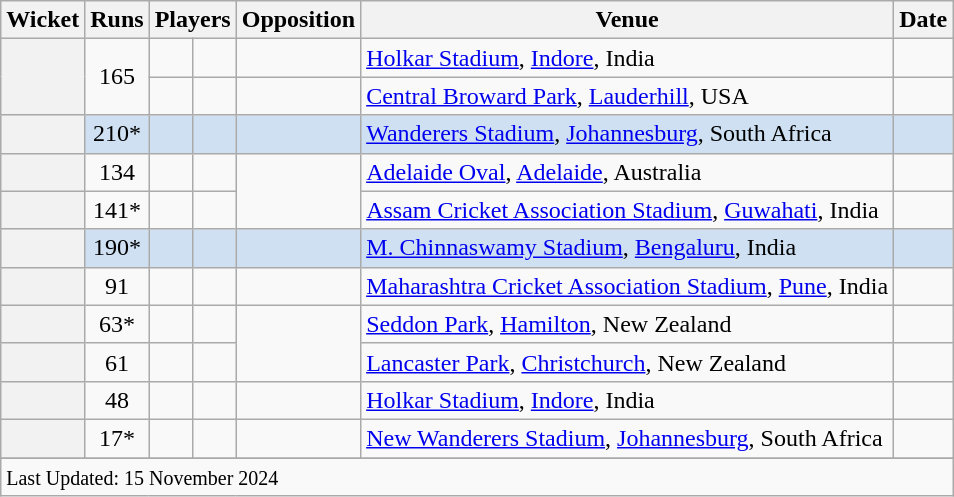<table class="wikitable plainrowheaders sortable">
<tr>
<th scope=col>Wicket</th>
<th scope=col>Runs</th>
<th scope=col colspan=2>Players</th>
<th scope=col>Opposition</th>
<th scope=col>Venue</th>
<th scope=col>Date</th>
</tr>
<tr>
<th align=center rowspan=2></th>
<td scope=row style=text-align:center; rowspan=2>165</td>
<td></td>
<td></td>
<td></td>
<td><a href='#'>Holkar Stadium</a>, <a href='#'>Indore</a>, India</td>
<td></td>
</tr>
<tr>
<td></td>
<td></td>
<td></td>
<td><a href='#'>Central Broward Park</a>, <a href='#'>Lauderhill</a>, USA</td>
<td></td>
</tr>
<tr bgcolor=#cee0f2>
<th align=center></th>
<td scope=row style=text-align:center;>210*</td>
<td></td>
<td></td>
<td></td>
<td><a href='#'>Wanderers Stadium</a>, <a href='#'>Johannesburg</a>, South Africa</td>
<td></td>
</tr>
<tr>
<th align=center></th>
<td scope=row style=text-align:center;>134</td>
<td></td>
<td></td>
<td rowspan=2></td>
<td><a href='#'>Adelaide Oval</a>, <a href='#'>Adelaide</a>, Australia</td>
<td></td>
</tr>
<tr>
<th align=center></th>
<td scope=row style=text-align:center;>141*</td>
<td></td>
<td></td>
<td><a href='#'>Assam Cricket Association Stadium</a>, <a href='#'>Guwahati</a>, India</td>
<td></td>
</tr>
<tr bgcolor=#cee0f2>
<th align=center></th>
<td scope=row style=text-align:center;>190*</td>
<td></td>
<td></td>
<td></td>
<td><a href='#'>M. Chinnaswamy Stadium</a>, <a href='#'>Bengaluru</a>, India</td>
<td></td>
</tr>
<tr>
<th align=center></th>
<td scope=row style=text-align:center;>91</td>
<td></td>
<td></td>
<td></td>
<td><a href='#'>Maharashtra Cricket Association Stadium</a>, <a href='#'>Pune</a>, India</td>
<td></td>
</tr>
<tr>
<th align=center></th>
<td scope=row style=text-align:center;>63*</td>
<td></td>
<td></td>
<td rowspan=2></td>
<td><a href='#'>Seddon Park</a>, <a href='#'>Hamilton</a>, New Zealand</td>
<td></td>
</tr>
<tr>
<th align=center></th>
<td scope=row style=text-align:center;>61</td>
<td></td>
<td></td>
<td><a href='#'>Lancaster Park</a>, <a href='#'>Christchurch</a>, New Zealand</td>
<td></td>
</tr>
<tr>
<th align=center></th>
<td scope=row style=text-align:center;>48</td>
<td></td>
<td></td>
<td></td>
<td><a href='#'>Holkar Stadium</a>, <a href='#'>Indore</a>, India</td>
<td></td>
</tr>
<tr>
<th align=center></th>
<td scope=row style=text-align:center;>17*</td>
<td></td>
<td></td>
<td></td>
<td><a href='#'>New Wanderers Stadium</a>, <a href='#'>Johannesburg</a>, South Africa</td>
<td> </td>
</tr>
<tr>
</tr>
<tr class=sortbottom>
<td colspan=7><small>Last Updated: 15 November 2024</small></td>
</tr>
</table>
